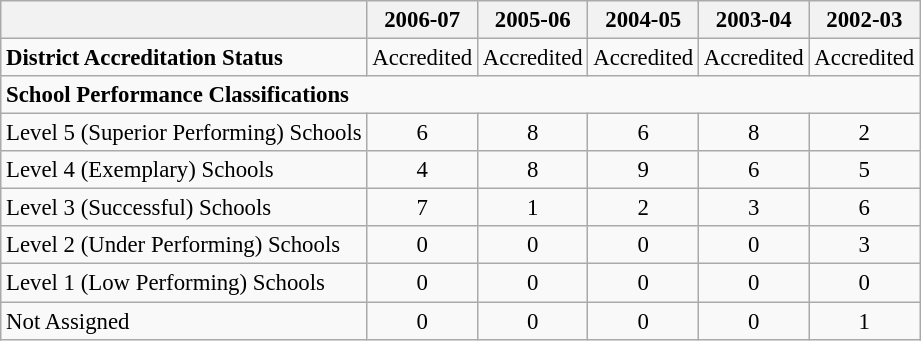<table class="wikitable" style="font-size: 95%;">
<tr>
<th></th>
<th>2006-07</th>
<th>2005-06</th>
<th>2004-05</th>
<th>2003-04</th>
<th>2002-03</th>
</tr>
<tr>
<td align="left"><strong>District Accreditation Status</strong></td>
<td align="center">Accredited</td>
<td align="center">Accredited</td>
<td align="center">Accredited</td>
<td align="center">Accredited</td>
<td align="center">Accredited</td>
</tr>
<tr>
<td align="left" colspan="6"><strong>School Performance Classifications</strong></td>
</tr>
<tr>
<td align="left">Level 5 (Superior Performing) Schools</td>
<td align="center">6</td>
<td align="center">8</td>
<td align="center">6</td>
<td align="center">8</td>
<td align="center">2</td>
</tr>
<tr>
<td align="left">Level 4 (Exemplary) Schools</td>
<td align="center">4</td>
<td align="center">8</td>
<td align="center">9</td>
<td align="center">6</td>
<td align="center">5</td>
</tr>
<tr>
<td align="left">Level 3 (Successful) Schools</td>
<td align="center">7</td>
<td align="center">1</td>
<td align="center">2</td>
<td align="center">3</td>
<td align="center">6</td>
</tr>
<tr>
<td align="left">Level 2 (Under Performing) Schools</td>
<td align="center">0</td>
<td align="center">0</td>
<td align="center">0</td>
<td align="center">0</td>
<td align="center">3</td>
</tr>
<tr>
<td align="left">Level 1 (Low Performing) Schools</td>
<td align="center">0</td>
<td align="center">0</td>
<td align="center">0</td>
<td align="center">0</td>
<td align="center">0</td>
</tr>
<tr>
<td align="left">Not Assigned</td>
<td align="center">0</td>
<td align="center">0</td>
<td align="center">0</td>
<td align="center">0</td>
<td align="center">1</td>
</tr>
</table>
